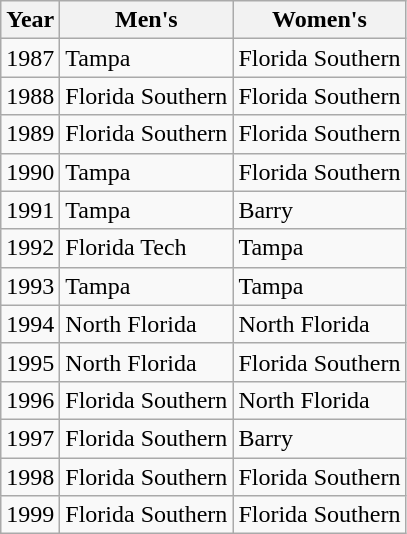<table class="wikitable">
<tr>
<th>Year</th>
<th>Men's</th>
<th>Women's</th>
</tr>
<tr>
<td>1987</td>
<td>Tampa</td>
<td>Florida Southern</td>
</tr>
<tr>
<td>1988</td>
<td>Florida Southern</td>
<td>Florida Southern</td>
</tr>
<tr>
<td>1989</td>
<td>Florida Southern</td>
<td>Florida Southern</td>
</tr>
<tr>
<td>1990</td>
<td>Tampa</td>
<td>Florida Southern</td>
</tr>
<tr>
<td>1991</td>
<td>Tampa</td>
<td>Barry</td>
</tr>
<tr>
<td>1992</td>
<td>Florida Tech</td>
<td>Tampa</td>
</tr>
<tr>
<td>1993</td>
<td>Tampa</td>
<td>Tampa</td>
</tr>
<tr>
<td>1994</td>
<td>North Florida</td>
<td>North Florida</td>
</tr>
<tr>
<td>1995</td>
<td>North Florida</td>
<td>Florida Southern</td>
</tr>
<tr>
<td>1996</td>
<td>Florida Southern</td>
<td>North Florida</td>
</tr>
<tr>
<td>1997</td>
<td>Florida Southern</td>
<td>Barry</td>
</tr>
<tr>
<td>1998</td>
<td>Florida Southern</td>
<td>Florida Southern</td>
</tr>
<tr>
<td>1999</td>
<td>Florida Southern</td>
<td>Florida Southern</td>
</tr>
</table>
